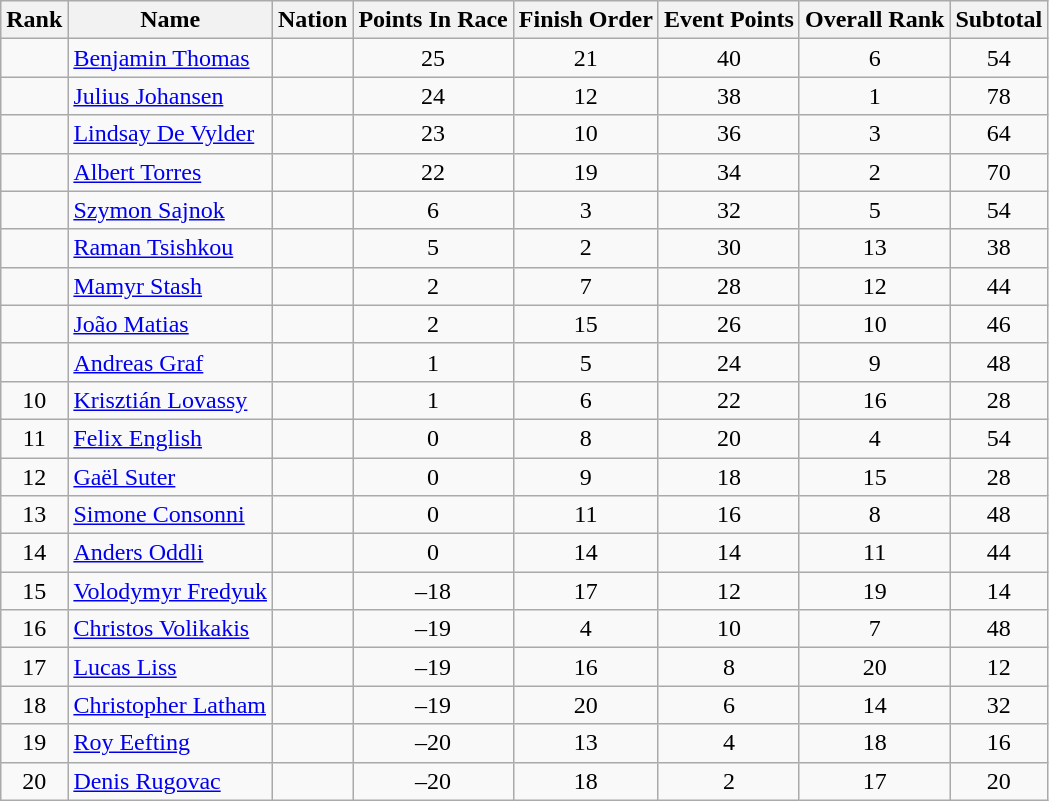<table class="wikitable sortable" style="text-align:center">
<tr>
<th>Rank</th>
<th>Name</th>
<th>Nation</th>
<th>Points In Race</th>
<th>Finish Order</th>
<th>Event Points</th>
<th>Overall Rank</th>
<th>Subtotal</th>
</tr>
<tr>
<td></td>
<td align=left><a href='#'>Benjamin Thomas</a></td>
<td align=left></td>
<td>25</td>
<td>21</td>
<td>40</td>
<td>6</td>
<td>54</td>
</tr>
<tr>
<td></td>
<td align=left><a href='#'>Julius Johansen</a></td>
<td align=left></td>
<td>24</td>
<td>12</td>
<td>38</td>
<td>1</td>
<td>78</td>
</tr>
<tr>
<td></td>
<td align=left><a href='#'>Lindsay De Vylder</a></td>
<td align=left></td>
<td>23</td>
<td>10</td>
<td>36</td>
<td>3</td>
<td>64</td>
</tr>
<tr>
<td></td>
<td align=left><a href='#'>Albert Torres</a></td>
<td align=left></td>
<td>22</td>
<td>19</td>
<td>34</td>
<td>2</td>
<td>70</td>
</tr>
<tr>
<td></td>
<td align=left><a href='#'>Szymon Sajnok</a></td>
<td align=left></td>
<td>6</td>
<td>3</td>
<td>32</td>
<td>5</td>
<td>54</td>
</tr>
<tr>
<td></td>
<td align=left><a href='#'>Raman Tsishkou</a></td>
<td align=left></td>
<td>5</td>
<td>2</td>
<td>30</td>
<td>13</td>
<td>38</td>
</tr>
<tr>
<td></td>
<td align=left><a href='#'>Mamyr Stash</a></td>
<td align=left></td>
<td>2</td>
<td>7</td>
<td>28</td>
<td>12</td>
<td>44</td>
</tr>
<tr>
<td></td>
<td align=left><a href='#'>João Matias</a></td>
<td align=left></td>
<td>2</td>
<td>15</td>
<td>26</td>
<td>10</td>
<td>46</td>
</tr>
<tr>
<td></td>
<td align=left><a href='#'>Andreas Graf</a></td>
<td align=left></td>
<td>1</td>
<td>5</td>
<td>24</td>
<td>9</td>
<td>48</td>
</tr>
<tr>
<td>10</td>
<td align=left><a href='#'>Krisztián Lovassy</a></td>
<td align=left></td>
<td>1</td>
<td>6</td>
<td>22</td>
<td>16</td>
<td>28</td>
</tr>
<tr>
<td>11</td>
<td align=left><a href='#'>Felix English</a></td>
<td align=left></td>
<td>0</td>
<td>8</td>
<td>20</td>
<td>4</td>
<td>54</td>
</tr>
<tr>
<td>12</td>
<td align=left><a href='#'>Gaël Suter</a></td>
<td align=left></td>
<td>0</td>
<td>9</td>
<td>18</td>
<td>15</td>
<td>28</td>
</tr>
<tr>
<td>13</td>
<td align=left><a href='#'>Simone Consonni</a></td>
<td align=left></td>
<td>0</td>
<td>11</td>
<td>16</td>
<td>8</td>
<td>48</td>
</tr>
<tr>
<td>14</td>
<td align=left><a href='#'>Anders Oddli</a></td>
<td align=left></td>
<td>0</td>
<td>14</td>
<td>14</td>
<td>11</td>
<td>44</td>
</tr>
<tr>
<td>15</td>
<td align=left><a href='#'>Volodymyr Fredyuk</a></td>
<td align=left></td>
<td>–18</td>
<td>17</td>
<td>12</td>
<td>19</td>
<td>14</td>
</tr>
<tr>
<td>16</td>
<td align=left><a href='#'>Christos Volikakis</a></td>
<td align=left></td>
<td>–19</td>
<td>4</td>
<td>10</td>
<td>7</td>
<td>48</td>
</tr>
<tr>
<td>17</td>
<td align=left><a href='#'>Lucas Liss</a></td>
<td align=left></td>
<td>–19</td>
<td>16</td>
<td>8</td>
<td>20</td>
<td>12</td>
</tr>
<tr>
<td>18</td>
<td align=left><a href='#'>Christopher Latham</a></td>
<td align=left></td>
<td>–19</td>
<td>20</td>
<td>6</td>
<td>14</td>
<td>32</td>
</tr>
<tr>
<td>19</td>
<td align=left><a href='#'>Roy Eefting</a></td>
<td align=left></td>
<td>–20</td>
<td>13</td>
<td>4</td>
<td>18</td>
<td>16</td>
</tr>
<tr>
<td>20</td>
<td align=left><a href='#'>Denis Rugovac</a></td>
<td align=left></td>
<td>–20</td>
<td>18</td>
<td>2</td>
<td>17</td>
<td>20</td>
</tr>
</table>
